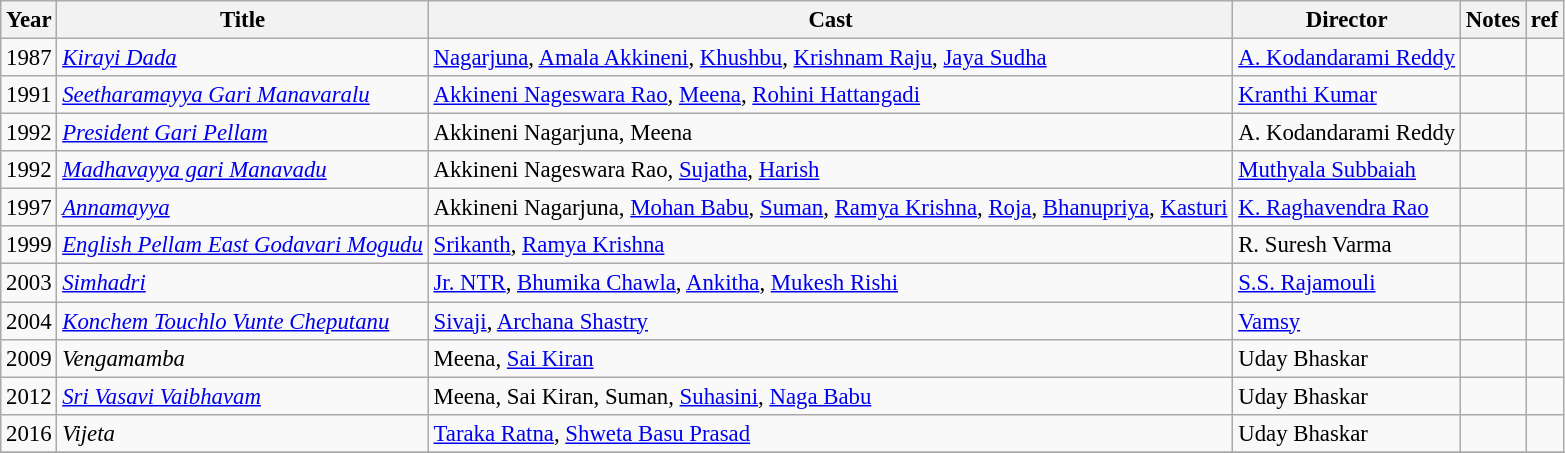<table class="wikitable" style="font-size: 95%;">
<tr>
<th>Year</th>
<th>Title</th>
<th>Cast</th>
<th>Director</th>
<th>Notes</th>
<th>ref</th>
</tr>
<tr>
<td>1987</td>
<td><em><a href='#'>Kirayi Dada</a></em></td>
<td><a href='#'>Nagarjuna</a>, <a href='#'>Amala Akkineni</a>, <a href='#'>Khushbu</a>, <a href='#'>Krishnam Raju</a>, <a href='#'>Jaya Sudha</a></td>
<td><a href='#'>A. Kodandarami Reddy</a></td>
<td></td>
<td></td>
</tr>
<tr>
<td>1991</td>
<td><em><a href='#'>Seetharamayya Gari Manavaralu</a></em></td>
<td><a href='#'>Akkineni Nageswara Rao</a>, <a href='#'>Meena</a>, <a href='#'>Rohini Hattangadi</a></td>
<td><a href='#'>Kranthi Kumar</a></td>
<td></td>
<td></td>
</tr>
<tr>
<td>1992</td>
<td><em><a href='#'>President Gari Pellam</a></em></td>
<td>Akkineni Nagarjuna, Meena</td>
<td>A. Kodandarami Reddy</td>
<td></td>
<td></td>
</tr>
<tr>
<td>1992</td>
<td><em><a href='#'>Madhavayya gari Manavadu</a></em></td>
<td>Akkineni Nageswara Rao, <a href='#'>Sujatha</a>, <a href='#'>Harish</a></td>
<td><a href='#'>Muthyala Subbaiah</a></td>
<td></td>
<td></td>
</tr>
<tr>
<td>1997</td>
<td><em><a href='#'>Annamayya</a></em></td>
<td>Akkineni Nagarjuna, <a href='#'>Mohan Babu</a>, <a href='#'>Suman</a>, <a href='#'>Ramya Krishna</a>, <a href='#'>Roja</a>, <a href='#'>Bhanupriya</a>, <a href='#'>Kasturi</a></td>
<td><a href='#'>K. Raghavendra Rao</a></td>
<td></td>
<td></td>
</tr>
<tr>
<td>1999</td>
<td><em><a href='#'>English Pellam East Godavari Mogudu</a></em></td>
<td><a href='#'>Srikanth</a>, <a href='#'>Ramya Krishna</a></td>
<td>R. Suresh Varma</td>
<td></td>
<td></td>
</tr>
<tr>
<td>2003</td>
<td><em><a href='#'>Simhadri</a></em></td>
<td><a href='#'>Jr. NTR</a>, <a href='#'>Bhumika Chawla</a>, <a href='#'>Ankitha</a>, <a href='#'>Mukesh Rishi</a></td>
<td><a href='#'>S.S. Rajamouli</a></td>
<td></td>
<td></td>
</tr>
<tr>
<td>2004</td>
<td><em><a href='#'>Konchem Touchlo Vunte Cheputanu</a></em></td>
<td><a href='#'>Sivaji</a>, <a href='#'>Archana Shastry</a></td>
<td><a href='#'>Vamsy</a></td>
<td></td>
<td></td>
</tr>
<tr>
<td>2009</td>
<td><em>Vengamamba</em></td>
<td>Meena, <a href='#'>Sai Kiran</a></td>
<td>Uday Bhaskar</td>
<td></td>
<td></td>
</tr>
<tr>
<td>2012</td>
<td><em><a href='#'>Sri Vasavi Vaibhavam</a></em></td>
<td>Meena, Sai Kiran, Suman, <a href='#'>Suhasini</a>, <a href='#'>Naga Babu</a></td>
<td>Uday Bhaskar</td>
<td></td>
<td></td>
</tr>
<tr>
<td>2016</td>
<td><em>Vijeta</em></td>
<td><a href='#'>Taraka Ratna</a>, <a href='#'>Shweta Basu Prasad</a></td>
<td>Uday Bhaskar</td>
<td></td>
<td></td>
</tr>
<tr>
</tr>
</table>
